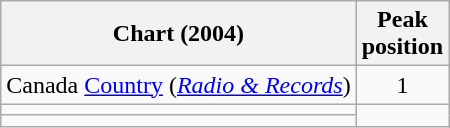<table class="wikitable sortable">
<tr>
<th>Chart (2004)</th>
<th>Peak<br>position</th>
</tr>
<tr>
<td align="left">Canada <a href='#'>Country</a> (<em><a href='#'>Radio & Records</a></em>)</td>
<td align="center">1</td>
</tr>
<tr>
<td></td>
</tr>
<tr>
<td></td>
</tr>
</table>
